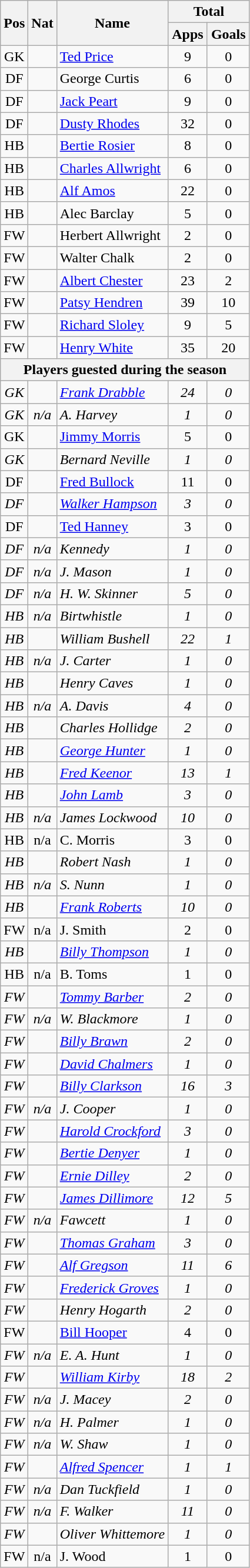<table class="wikitable" style="text-align:center">
<tr>
<th rowspan="2">Pos</th>
<th rowspan="2">Nat</th>
<th rowspan="2">Name</th>
<th colspan="2" style="width:85px;">Total</th>
</tr>
<tr>
<th>Apps</th>
<th>Goals</th>
</tr>
<tr>
<td>GK</td>
<td></td>
<td style="text-align:left;"><a href='#'>Ted Price</a></td>
<td>9</td>
<td>0</td>
</tr>
<tr>
<td>DF</td>
<td></td>
<td style="text-align:left;">George Curtis</td>
<td>6</td>
<td>0</td>
</tr>
<tr>
<td>DF</td>
<td></td>
<td style="text-align:left;"><a href='#'>Jack Peart</a></td>
<td>9</td>
<td>0</td>
</tr>
<tr>
<td>DF</td>
<td></td>
<td style="text-align:left;"><a href='#'>Dusty Rhodes</a></td>
<td>32</td>
<td>0</td>
</tr>
<tr>
<td>HB</td>
<td></td>
<td style="text-align:left;"><a href='#'>Bertie Rosier</a></td>
<td>8</td>
<td>0</td>
</tr>
<tr>
<td>HB</td>
<td></td>
<td style="text-align:left;"><a href='#'>Charles Allwright</a></td>
<td>6</td>
<td>0</td>
</tr>
<tr>
<td>HB</td>
<td></td>
<td style="text-align:left;"><a href='#'>Alf Amos</a></td>
<td>22</td>
<td>0</td>
</tr>
<tr>
<td>HB</td>
<td></td>
<td style="text-align:left;">Alec Barclay</td>
<td>5</td>
<td>0</td>
</tr>
<tr>
<td>FW</td>
<td></td>
<td style="text-align:left;">Herbert Allwright</td>
<td>2</td>
<td>0</td>
</tr>
<tr>
<td>FW</td>
<td></td>
<td style="text-align:left;">Walter Chalk</td>
<td>2</td>
<td>0</td>
</tr>
<tr>
<td>FW</td>
<td></td>
<td style="text-align:left;"><a href='#'>Albert Chester</a></td>
<td>23</td>
<td>2</td>
</tr>
<tr>
<td>FW</td>
<td></td>
<td style="text-align:left;"><a href='#'>Patsy Hendren</a></td>
<td>39</td>
<td>10</td>
</tr>
<tr>
<td>FW</td>
<td></td>
<td style="text-align:left;"><a href='#'>Richard Sloley</a></td>
<td>9</td>
<td>5</td>
</tr>
<tr>
<td>FW</td>
<td></td>
<td style="text-align:left;"><a href='#'>Henry White</a></td>
<td>35</td>
<td>20</td>
</tr>
<tr>
<th colspan="5">Players guested during the season</th>
</tr>
<tr>
<td><em>GK</em></td>
<td><em></em></td>
<td style="text-align:left;"><em><a href='#'>Frank Drabble</a></em></td>
<td><em>24</em></td>
<td><em>0</em></td>
</tr>
<tr>
<td><em>GK</em></td>
<td><em>n/a</em></td>
<td style="text-align:left;"><em>A. Harvey</em></td>
<td><em>1</em></td>
<td><em>0</em></td>
</tr>
<tr>
<td>GK</td>
<td></td>
<td style="text-align:left;"><a href='#'>Jimmy Morris</a></td>
<td>5</td>
<td>0</td>
</tr>
<tr>
<td><em>GK</em></td>
<td><em></em></td>
<td style="text-align:left;"><em>Bernard Neville</em></td>
<td><em>1</em></td>
<td><em>0</em></td>
</tr>
<tr>
<td>DF</td>
<td></td>
<td style="text-align:left;"><a href='#'>Fred Bullock</a></td>
<td>11</td>
<td>0</td>
</tr>
<tr>
<td><em>DF</em></td>
<td><em></em></td>
<td style="text-align:left;"><em><a href='#'>Walker Hampson</a></em></td>
<td><em>3</em></td>
<td><em>0</em></td>
</tr>
<tr>
<td>DF</td>
<td></td>
<td style="text-align:left;"><a href='#'>Ted Hanney</a></td>
<td>3</td>
<td>0</td>
</tr>
<tr>
<td><em>DF</em></td>
<td><em>n/a</em></td>
<td style="text-align:left;"><em>Kennedy</em></td>
<td><em>1</em></td>
<td><em>0</em></td>
</tr>
<tr>
<td><em>DF</em></td>
<td><em>n/a</em></td>
<td style="text-align:left;"><em>J. Mason</em></td>
<td><em>1</em></td>
<td><em>0</em></td>
</tr>
<tr>
<td><em>DF</em></td>
<td><em>n/a</em></td>
<td style="text-align:left;"><em>H. W. Skinner</em></td>
<td><em>5</em></td>
<td><em>0</em></td>
</tr>
<tr>
<td><em>HB</em></td>
<td><em>n/a</em></td>
<td style="text-align:left;"><em>Birtwhistle</em></td>
<td><em>1</em></td>
<td><em>0</em></td>
</tr>
<tr>
<td><em>HB</em></td>
<td><em></em></td>
<td style="text-align:left;"><em>William Bushell</em></td>
<td><em>22</em></td>
<td><em>1</em></td>
</tr>
<tr>
<td><em>HB</em></td>
<td><em>n/a</em></td>
<td style="text-align:left;"><em>J. Carter</em></td>
<td><em>1</em></td>
<td><em>0</em></td>
</tr>
<tr>
<td><em>HB</em></td>
<td><em></em></td>
<td style="text-align:left;"><em>Henry Caves</em></td>
<td><em>1</em></td>
<td><em>0</em></td>
</tr>
<tr>
<td><em>HB</em></td>
<td><em>n/a</em></td>
<td style="text-align:left;"><em>A. Davis</em></td>
<td><em>4</em></td>
<td><em>0</em></td>
</tr>
<tr>
<td><em>HB</em></td>
<td><em></em></td>
<td style="text-align:left;"><em>Charles Hollidge</em></td>
<td><em>2</em></td>
<td><em>0</em></td>
</tr>
<tr>
<td><em>HB</em></td>
<td><em></em></td>
<td style="text-align:left;"><a href='#'><em>George Hunter</em></a></td>
<td><em>1</em></td>
<td><em>0</em></td>
</tr>
<tr>
<td><em>HB</em></td>
<td><em></em></td>
<td style="text-align:left;"><em><a href='#'>Fred Keenor</a></em></td>
<td><em>13</em></td>
<td><em>1</em></td>
</tr>
<tr>
<td><em>HB</em></td>
<td><em></em></td>
<td style="text-align:left;"><a href='#'><em>John Lamb</em></a></td>
<td><em>3</em></td>
<td><em>0</em></td>
</tr>
<tr>
<td><em>HB</em></td>
<td><em>n/a</em></td>
<td style="text-align:left;"><em>James Lockwood</em></td>
<td><em>10</em></td>
<td><em>0</em></td>
</tr>
<tr>
<td>HB</td>
<td>n/a</td>
<td style="text-align:left;">C. Morris</td>
<td>3</td>
<td>0</td>
</tr>
<tr>
<td><em>HB</em></td>
<td><em></em></td>
<td style="text-align:left;"><em>Robert Nash</em></td>
<td><em>1</em></td>
<td><em>0</em></td>
</tr>
<tr>
<td><em>HB</em></td>
<td><em>n/a</em></td>
<td style="text-align:left;"><em>S. Nunn</em></td>
<td><em>1</em></td>
<td><em>0</em></td>
</tr>
<tr>
<td><em>HB</em></td>
<td><em></em></td>
<td style="text-align:left;"><em><a href='#'>Frank Roberts</a></em></td>
<td><em>10</em></td>
<td><em>0</em></td>
</tr>
<tr>
<td>FW</td>
<td>n/a</td>
<td style="text-align:left;">J. Smith</td>
<td>2</td>
<td>0</td>
</tr>
<tr>
<td><em>HB</em></td>
<td><em></em></td>
<td style="text-align:left;"><a href='#'><em>Billy Thompson</em></a></td>
<td><em>1</em></td>
<td><em>0</em></td>
</tr>
<tr>
<td>HB</td>
<td>n/a</td>
<td style="text-align:left;">B. Toms</td>
<td>1</td>
<td>0</td>
</tr>
<tr>
<td><em>FW</em></td>
<td><em></em></td>
<td style="text-align:left;"><em><a href='#'>Tommy Barber</a></em></td>
<td><em>2</em></td>
<td><em>0</em></td>
</tr>
<tr>
<td><em>FW</em></td>
<td><em>n/a</em></td>
<td style="text-align:left;"><em>W. Blackmore</em></td>
<td><em>1</em></td>
<td><em>0</em></td>
</tr>
<tr>
<td><em>FW</em></td>
<td><em></em></td>
<td style="text-align:left;"><em><a href='#'>Billy Brawn</a></em></td>
<td><em>2</em></td>
<td><em>0</em></td>
</tr>
<tr>
<td><em>FW</em></td>
<td><em></em></td>
<td style="text-align:left;"><a href='#'><em>David Chalmers</em></a></td>
<td><em>1</em></td>
<td><em>0</em></td>
</tr>
<tr>
<td><em>FW</em></td>
<td><em></em></td>
<td style="text-align:left;"><em><a href='#'>Billy Clarkson</a></em></td>
<td><em>16</em></td>
<td><em>3</em></td>
</tr>
<tr>
<td><em>FW</em></td>
<td><em>n/a</em></td>
<td style="text-align:left;"><em>J. Cooper</em></td>
<td><em>1</em></td>
<td><em>0</em></td>
</tr>
<tr>
<td><em>FW</em></td>
<td><em></em></td>
<td style="text-align:left;"><em><a href='#'>Harold Crockford</a></em></td>
<td><em>3</em></td>
<td><em>0</em></td>
</tr>
<tr>
<td><em>FW</em></td>
<td><em></em></td>
<td style="text-align:left;"><em><a href='#'>Bertie Denyer</a></em></td>
<td><em>1</em></td>
<td><em>0</em></td>
</tr>
<tr>
<td><em>FW</em></td>
<td><em></em></td>
<td style="text-align:left;"><em><a href='#'>Ernie Dilley</a></em></td>
<td><em>2</em></td>
<td><em>0</em></td>
</tr>
<tr>
<td><em>FW</em></td>
<td><em></em></td>
<td style="text-align:left;"><em><a href='#'>James Dillimore</a></em></td>
<td><em>12</em></td>
<td><em>5</em></td>
</tr>
<tr>
<td><em>FW</em></td>
<td><em>n/a</em></td>
<td style="text-align:left;"><em>Fawcett</em></td>
<td><em>1</em></td>
<td><em>0</em></td>
</tr>
<tr>
<td><em>FW</em></td>
<td><em></em></td>
<td style="text-align:left;"><a href='#'><em>Thomas Graham</em></a></td>
<td><em>3</em></td>
<td><em>0</em></td>
</tr>
<tr>
<td><em>FW</em></td>
<td><em></em></td>
<td style="text-align:left;"><em><a href='#'>Alf Gregson</a></em></td>
<td><em>11</em></td>
<td><em>6</em></td>
</tr>
<tr>
<td><em>FW</em></td>
<td><em></em></td>
<td style="text-align:left;"><a href='#'><em>Frederick Groves</em></a></td>
<td><em>1</em></td>
<td><em>0</em></td>
</tr>
<tr>
<td><em>FW</em></td>
<td><em></em></td>
<td style="text-align:left;"><em>Henry Hogarth</em></td>
<td><em>2</em></td>
<td><em>0</em></td>
</tr>
<tr>
<td>FW</td>
<td></td>
<td style="text-align:left;"><a href='#'>Bill Hooper</a></td>
<td>4</td>
<td>0</td>
</tr>
<tr>
<td><em>FW</em></td>
<td><em>n/a</em></td>
<td style="text-align:left;"><em>E. A. Hunt</em></td>
<td><em>1</em></td>
<td><em>0</em></td>
</tr>
<tr>
<td><em>FW</em></td>
<td><em></em></td>
<td style="text-align:left;"><a href='#'><em>William Kirby</em></a></td>
<td><em>18</em></td>
<td><em>2</em></td>
</tr>
<tr>
<td><em>FW</em></td>
<td><em>n/a</em></td>
<td style="text-align:left;"><em>J. Macey</em></td>
<td><em>2</em></td>
<td><em>0</em></td>
</tr>
<tr>
<td><em>FW</em></td>
<td><em>n/a</em></td>
<td style="text-align:left;"><em>H. Palmer</em></td>
<td><em>1</em></td>
<td><em>0</em></td>
</tr>
<tr>
<td><em>FW</em></td>
<td><em>n/a</em></td>
<td style="text-align:left;"><em>W. Shaw</em></td>
<td><em>1</em></td>
<td><em>0</em></td>
</tr>
<tr>
<td><em>FW</em></td>
<td><em></em></td>
<td style="text-align:left;"><em><a href='#'>Alfred Spencer</a></em></td>
<td><em>1</em></td>
<td><em>1</em></td>
</tr>
<tr>
<td><em>FW</em></td>
<td><em>n/a</em></td>
<td style="text-align:left;"><em>Dan Tuckfield</em></td>
<td><em>1</em></td>
<td><em>0</em></td>
</tr>
<tr>
<td><em>FW</em></td>
<td><em>n/a</em></td>
<td style="text-align:left;"><em>F. Walker</em></td>
<td><em>11</em></td>
<td><em>0</em></td>
</tr>
<tr>
<td><em>FW</em></td>
<td><em></em></td>
<td style="text-align:left;"><em>Oliver Whittemore</em></td>
<td><em>1</em></td>
<td><em>0</em></td>
</tr>
<tr>
<td>FW</td>
<td>n/a</td>
<td style="text-align:left;">J. Wood</td>
<td>1</td>
<td>0</td>
</tr>
</table>
